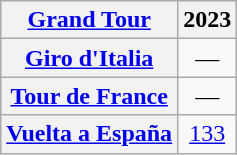<table class="wikitable plainrowheaders">
<tr>
<th scope="col"><a href='#'>Grand Tour</a></th>
<th scope="col">2023</th>
</tr>
<tr style="text-align:center;">
<th scope="row"> <a href='#'>Giro d'Italia</a></th>
<td>—</td>
</tr>
<tr style="text-align:center;">
<th scope="row"> <a href='#'>Tour de France</a></th>
<td>—</td>
</tr>
<tr style="text-align:center;">
<th scope="row"> <a href='#'>Vuelta a España</a></th>
<td><a href='#'>133</a></td>
</tr>
</table>
